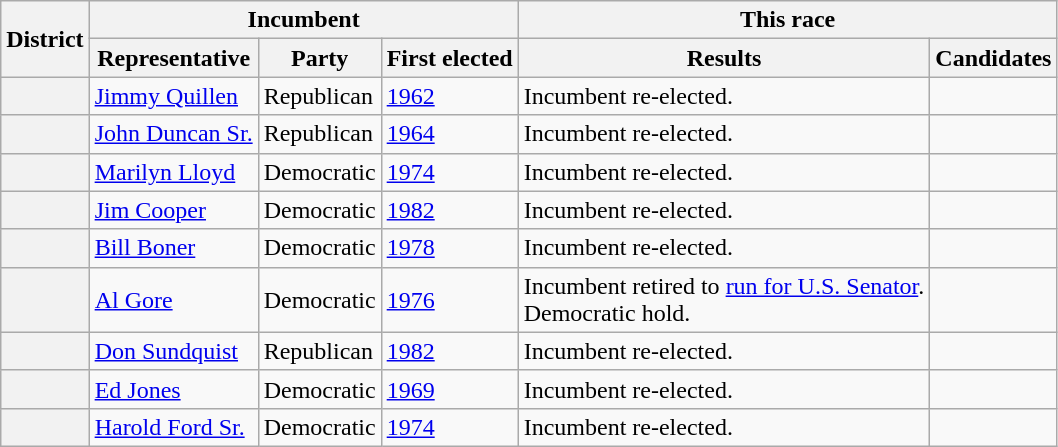<table class=wikitable>
<tr>
<th rowspan=2>District</th>
<th colspan=3>Incumbent</th>
<th colspan=2>This race</th>
</tr>
<tr>
<th>Representative</th>
<th>Party</th>
<th>First elected</th>
<th>Results</th>
<th>Candidates</th>
</tr>
<tr>
<th></th>
<td><a href='#'>Jimmy Quillen</a></td>
<td>Republican</td>
<td><a href='#'>1962</a></td>
<td>Incumbent re-elected.</td>
<td nowrap></td>
</tr>
<tr>
<th></th>
<td><a href='#'>John Duncan Sr.</a></td>
<td>Republican</td>
<td><a href='#'>1964</a></td>
<td>Incumbent re-elected.</td>
<td nowrap></td>
</tr>
<tr>
<th></th>
<td><a href='#'>Marilyn Lloyd</a></td>
<td>Democratic</td>
<td><a href='#'>1974</a></td>
<td>Incumbent re-elected.</td>
<td nowrap></td>
</tr>
<tr>
<th></th>
<td><a href='#'>Jim Cooper</a></td>
<td>Democratic</td>
<td><a href='#'>1982</a></td>
<td>Incumbent re-elected.</td>
<td nowrap></td>
</tr>
<tr>
<th></th>
<td><a href='#'>Bill Boner</a></td>
<td>Democratic</td>
<td><a href='#'>1978</a></td>
<td>Incumbent re-elected.</td>
<td nowrap></td>
</tr>
<tr>
<th></th>
<td><a href='#'>Al Gore</a></td>
<td>Democratic</td>
<td><a href='#'>1976</a></td>
<td>Incumbent retired to <a href='#'>run for U.S. Senator</a>.<br>Democratic hold.</td>
<td nowrap></td>
</tr>
<tr>
<th></th>
<td><a href='#'>Don Sundquist</a></td>
<td>Republican</td>
<td><a href='#'>1982</a></td>
<td>Incumbent re-elected.</td>
<td nowrap></td>
</tr>
<tr>
<th></th>
<td><a href='#'>Ed Jones</a></td>
<td>Democratic</td>
<td><a href='#'>1969</a></td>
<td>Incumbent re-elected.</td>
<td nowrap></td>
</tr>
<tr>
<th></th>
<td><a href='#'>Harold Ford Sr.</a></td>
<td>Democratic</td>
<td><a href='#'>1974</a></td>
<td>Incumbent re-elected.</td>
<td nowrap></td>
</tr>
</table>
